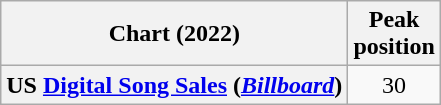<table class="wikitable plainrowheaders" style="text-align:center">
<tr>
<th scope="col">Chart (2022)</th>
<th scope="col">Peak<br>position</th>
</tr>
<tr>
<th scope="row">US <a href='#'>Digital Song Sales</a> (<em><a href='#'>Billboard</a></em>)</th>
<td>30</td>
</tr>
</table>
